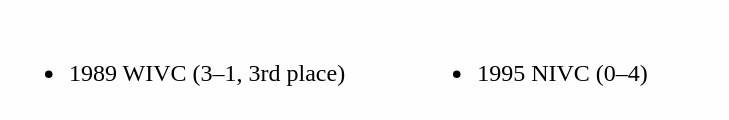<table style='border:0px solid #dddddd; background-color:#fefefe; padding:3px; margin:0px'>
<tr>
<td><br><ul><li>1989 WIVC (3–1, 3rd place)</li></ul></td>
<td width='40'></td>
<td><br><ul><li>1995 NIVC (0–4)</li></ul></td>
<td width='40'></td>
<td></td>
</tr>
</table>
